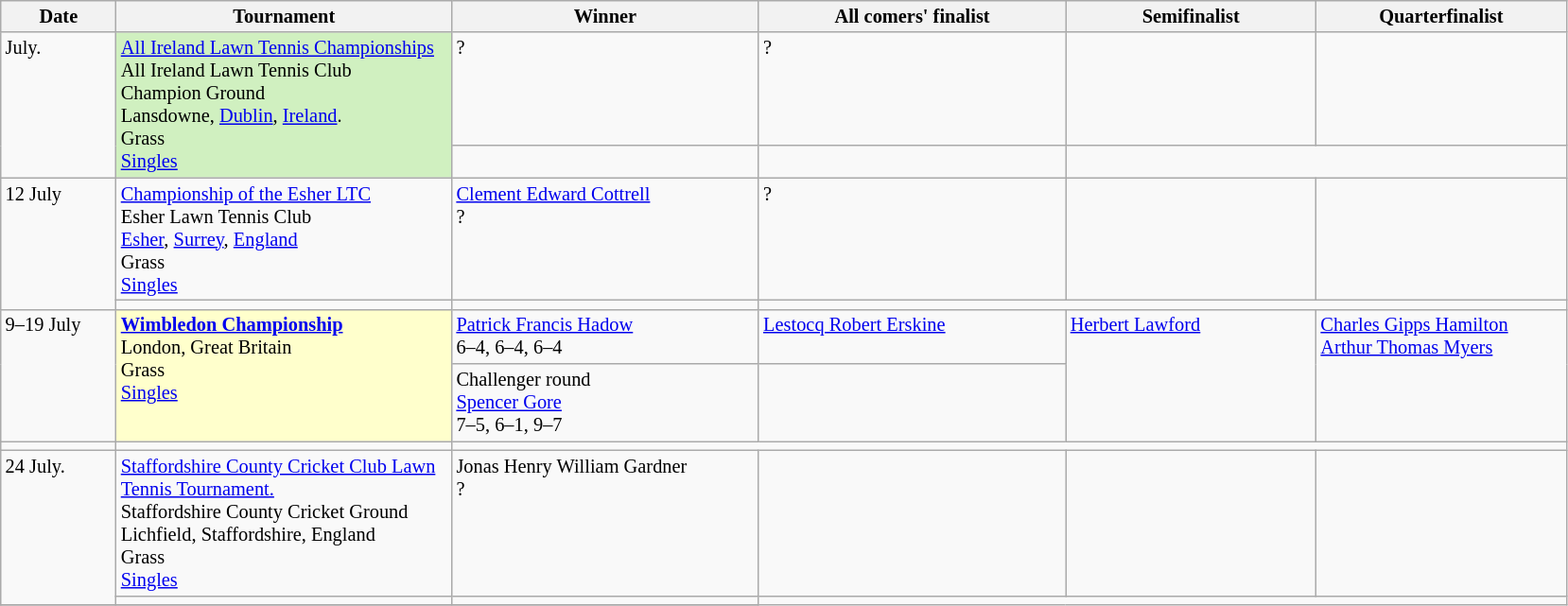<table class="wikitable" style="font-size:85%;">
<tr>
<th width="75">Date</th>
<th width="230">Tournament</th>
<th width="210">Winner</th>
<th width="210">All comers' finalist</th>
<th width="170">Semifinalist</th>
<th width="170">Quarterfinalist</th>
</tr>
<tr valign=top>
<td rowspan=2>July.</td>
<td style="background:#d0f0c0" rowspan="2"><a href='#'>All Ireland Lawn Tennis Championships</a><br>All Ireland Lawn Tennis Club<br>Champion Ground<br>Lansdowne, <a href='#'>Dublin</a>, <a href='#'>Ireland</a>.<br>Grass<br><a href='#'>Singles</a></td>
<td>? <br></td>
<td>?</td>
<td></td>
<td></td>
</tr>
<tr valign=top>
<td></td>
<td></td>
</tr>
<tr valign=top>
<td rowspan=2>12 July</td>
<td><a href='#'>Championship of the Esher LTC</a><br>	Esher Lawn Tennis Club<br><a href='#'>Esher</a>, <a href='#'>Surrey</a>, <a href='#'>England</a><br>Grass<br><a href='#'>Singles</a></td>
<td> <a href='#'>Clement Edward Cottrell</a> <br>?</td>
<td>?</td>
<td></td>
<td></td>
</tr>
<tr valign=top>
<td></td>
<td></td>
</tr>
<tr valign=top>
<td rowspan=2>9–19 July</td>
<td style="background:#ffc;" rowspan=2><strong><a href='#'>Wimbledon Championship</a></strong><br>London, Great Britain<br>Grass<br><a href='#'>Singles</a></td>
<td> <a href='#'>Patrick Francis Hadow</a><br>6–4, 6–4, 6–4</td>
<td> <a href='#'>Lestocq Robert Erskine</a></td>
<td rowspan=2> <a href='#'>Herbert Lawford</a><br></td>
<td rowspan=2> <a href='#'>Charles Gipps Hamilton</a><br> <a href='#'>Arthur Thomas Myers</a></td>
</tr>
<tr valign=top>
<td>Challenger round<br> <a href='#'>Spencer Gore</a><br>7–5, 6–1, 9–7</td>
<td></td>
</tr>
<tr valign=top>
<td></td>
<td></td>
</tr>
<tr valign=top>
<td rowspan=2>24 July.</td>
<td><a href='#'>Staffordshire County Cricket Club Lawn Tennis Tournament.</a><br>Staffordshire County Cricket Ground<br>Lichfield, Staffordshire, England<br>Grass<br><a href='#'>Singles</a></td>
<td> Jonas Henry William Gardner<br>?</td>
<td></td>
<td></td>
<td></td>
</tr>
<tr valign=top>
<td></td>
<td></td>
</tr>
<tr valign=top>
</tr>
</table>
